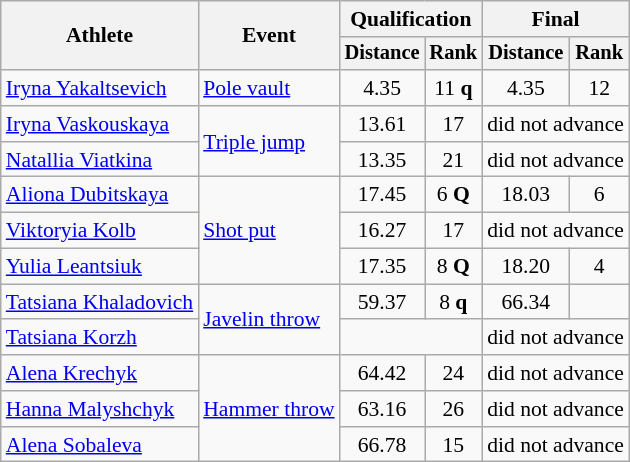<table class="wikitable" style="font-size:90%">
<tr>
<th rowspan=2>Athlete</th>
<th rowspan=2>Event</th>
<th colspan=2>Qualification</th>
<th colspan=2>Final</th>
</tr>
<tr style="font-size:95%">
<th>Distance</th>
<th>Rank</th>
<th>Distance</th>
<th>Rank</th>
</tr>
<tr align=center>
<td align=left><a href='#'>Iryna Yakaltsevich</a></td>
<td style="text-align:left;"><a href='#'>Pole vault</a></td>
<td>4.35</td>
<td>11 <strong>q</strong></td>
<td>4.35</td>
<td>12</td>
</tr>
<tr align=center>
<td align=left><a href='#'>Iryna Vaskouskaya</a></td>
<td style="text-align:left;" rowspan=2><a href='#'>Triple jump</a></td>
<td>13.61</td>
<td>17</td>
<td colspan=2>did not advance</td>
</tr>
<tr align=center>
<td align=left><a href='#'>Natallia Viatkina</a></td>
<td>13.35</td>
<td>21</td>
<td colspan=2>did not advance</td>
</tr>
<tr align=center>
<td align=left><a href='#'>Aliona Dubitskaya</a></td>
<td style="text-align:left;" rowspan=3><a href='#'>Shot put</a></td>
<td>17.45</td>
<td>6 <strong>Q</strong></td>
<td>18.03</td>
<td>6</td>
</tr>
<tr align=center>
<td align=left><a href='#'>Viktoryia Kolb</a></td>
<td>16.27</td>
<td>17</td>
<td colspan=2>did not advance</td>
</tr>
<tr align=center>
<td align=left><a href='#'>Yulia Leantsiuk</a></td>
<td>17.35</td>
<td>8 <strong>Q</strong></td>
<td>18.20</td>
<td>4</td>
</tr>
<tr align=center>
<td align=left><a href='#'>Tatsiana Khaladovich</a></td>
<td style="text-align:left;" rowspan=2><a href='#'>Javelin throw</a></td>
<td>59.37</td>
<td>8 <strong>q</strong></td>
<td>66.34 <strong></strong></td>
<td></td>
</tr>
<tr align=center>
<td align=left><a href='#'>Tatsiana Korzh</a></td>
<td colspan=2></td>
<td colspan=2>did not advance</td>
</tr>
<tr align=center>
<td align=left><a href='#'>Alena Krechyk</a></td>
<td style="text-align:left;" rowspan=3><a href='#'>Hammer throw</a></td>
<td>64.42</td>
<td>24</td>
<td colspan=2>did not advance</td>
</tr>
<tr align=center>
<td align=left><a href='#'>Hanna Malyshchyk</a></td>
<td>63.16</td>
<td>26</td>
<td colspan=2>did not advance</td>
</tr>
<tr align=center>
<td align=left><a href='#'>Alena Sobaleva</a></td>
<td>66.78</td>
<td>15</td>
<td colspan=2>did not advance</td>
</tr>
</table>
